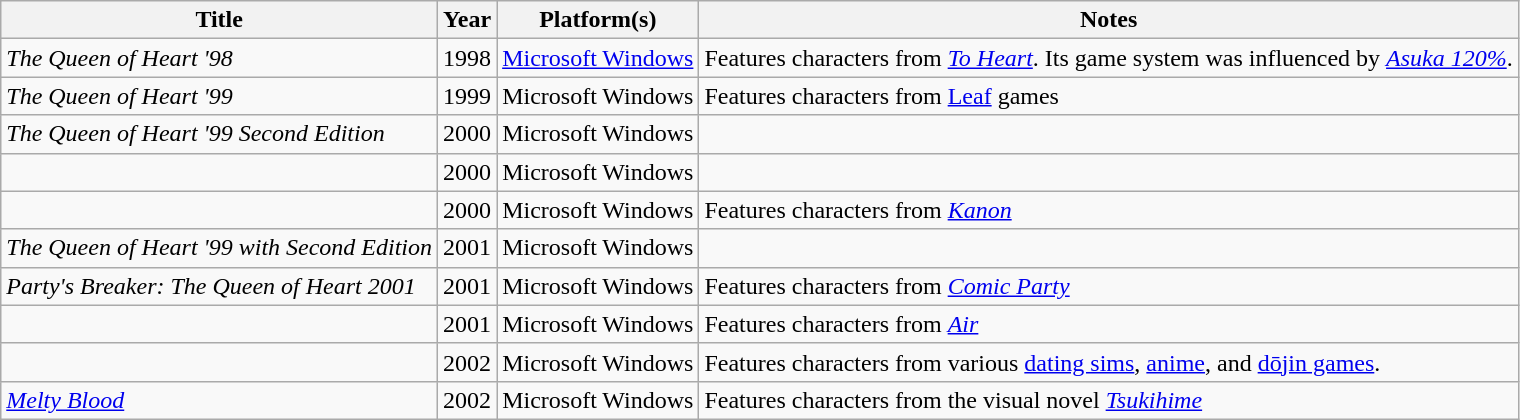<table class="wikitable sortable">
<tr>
<th>Title</th>
<th>Year</th>
<th>Platform(s)</th>
<th>Notes</th>
</tr>
<tr>
<td><em>The Queen of Heart '98</em></td>
<td>1998</td>
<td><a href='#'>Microsoft Windows</a></td>
<td>Features characters from <em><a href='#'>To Heart</a></em>. Its game system was influenced by <em><a href='#'>Asuka 120%</a></em>.</td>
</tr>
<tr>
<td><em>The Queen of Heart '99</em></td>
<td>1999</td>
<td>Microsoft Windows</td>
<td>Features characters from <a href='#'>Leaf</a> games</td>
</tr>
<tr>
<td><em>The Queen of Heart '99 Second Edition</em></td>
<td>2000</td>
<td>Microsoft Windows</td>
<td></td>
</tr>
<tr>
<td></td>
<td>2000</td>
<td>Microsoft Windows</td>
<td></td>
</tr>
<tr>
<td></td>
<td>2000</td>
<td>Microsoft Windows</td>
<td>Features characters from <em><a href='#'>Kanon</a></em></td>
</tr>
<tr>
<td><em>The Queen of Heart '99 with Second Edition</em></td>
<td>2001</td>
<td>Microsoft Windows</td>
<td></td>
</tr>
<tr>
<td><em>Party's Breaker: The Queen of Heart 2001</em></td>
<td>2001</td>
<td>Microsoft Windows</td>
<td>Features characters from <em><a href='#'>Comic Party</a></em></td>
</tr>
<tr>
<td></td>
<td>2001</td>
<td>Microsoft Windows</td>
<td>Features characters from <em><a href='#'>Air</a></em></td>
</tr>
<tr>
<td></td>
<td>2002</td>
<td>Microsoft Windows</td>
<td>Features characters from various <a href='#'>dating sims</a>, <a href='#'>anime</a>, and <a href='#'>dōjin games</a>.</td>
</tr>
<tr>
<td><em><a href='#'>Melty Blood</a></em></td>
<td>2002</td>
<td>Microsoft Windows</td>
<td>Features characters from the visual novel <em><a href='#'>Tsukihime</a></em></td>
</tr>
</table>
